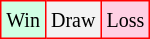<table class="wikitable">
<tr>
<td style="background-color: #d0ffe3; border:1px solid red;"><small>Win</small></td>
<td style="background-color: #f3f3f3; border:1px solid red;"><small>Draw</small></td>
<td style="background-color: #ffd0e3; border:1px solid red;"><small>Loss</small></td>
</tr>
</table>
